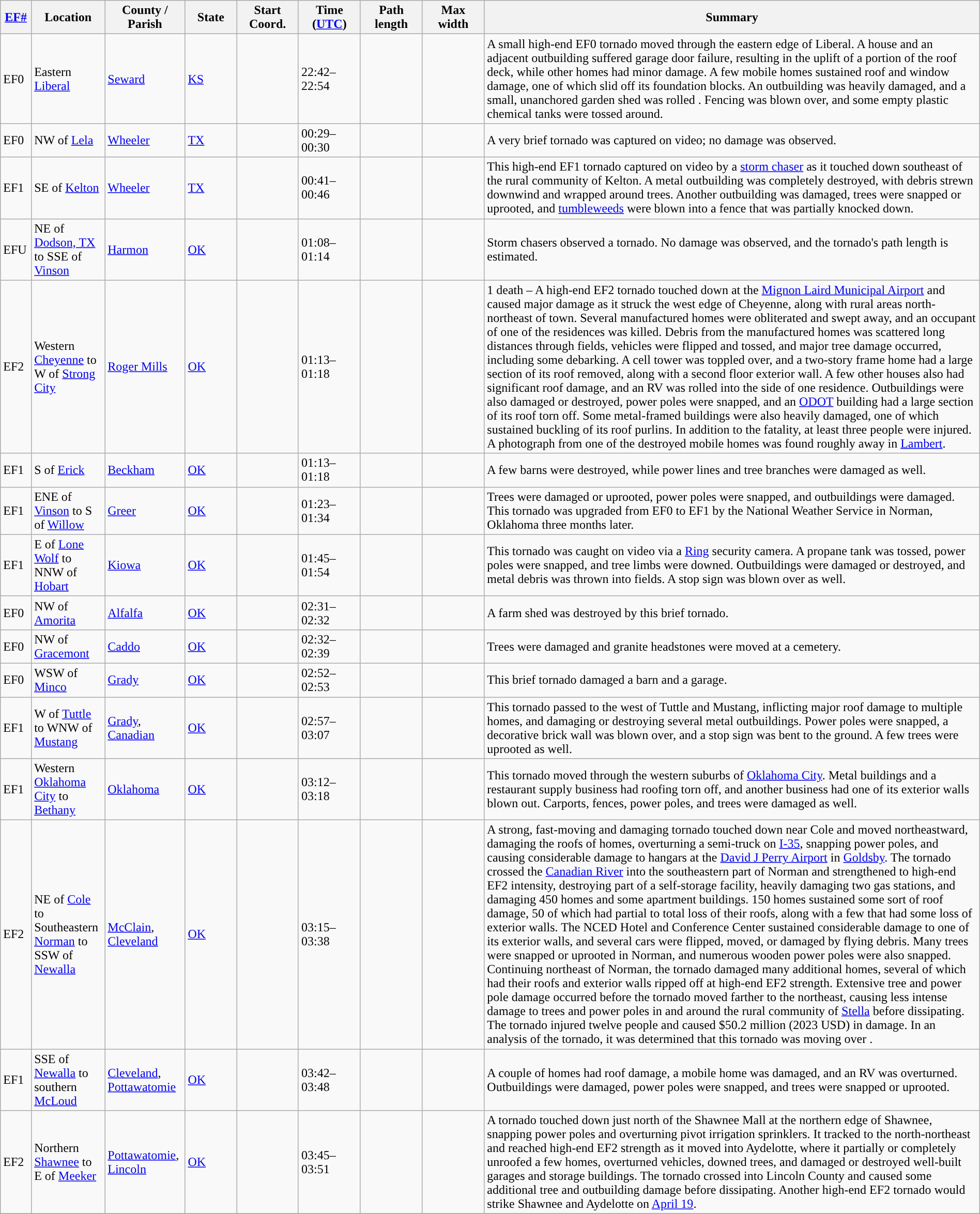<table class="wikitable sortable" style="width:100%;">
<tr>
<th scope="col"  style="width:3%; text-align:center;"><a href='#'>EF#</a></th>
<th scope="col"  style="width:7%; text-align:center;" class="unsortable">Location</th>
<th scope="col"  style="width:6%; text-align:center;" class="unsortable">County / Parish</th>
<th scope="col"  style="width:5%; text-align:center;">State</th>
<th scope="col"  style="width:6%; text-align:center;">Start Coord.</th>
<th scope="col"  style="width:6%; text-align:center;">Time (<a href='#'>UTC</a>)</th>
<th scope="col"  style="width:6%; text-align:center;">Path length</th>
<th scope="col"  style="width:6%; text-align:center;">Max width</th>
<th scope="col" class="unsortable" style="width:48%; text-align:center;">Summary</th>
</tr>
<tr>
<td>EF0</td>
<td>Eastern <a href='#'>Liberal</a></td>
<td><a href='#'>Seward</a></td>
<td><a href='#'>KS</a></td>
<td></td>
<td>22:42–22:54</td>
<td></td>
<td></td>
<td>A small high-end EF0 tornado moved through the eastern edge of Liberal. A house and an adjacent outbuilding suffered garage door failure, resulting in the uplift of a portion of the roof deck, while other homes had minor damage. A few mobile homes sustained roof and window damage, one of which slid off its foundation blocks. An outbuilding was heavily damaged, and a small, unanchored garden shed was rolled . Fencing was blown over, and some empty plastic chemical tanks were tossed around.</td>
</tr>
<tr>
<td>EF0</td>
<td>NW of <a href='#'>Lela</a></td>
<td><a href='#'>Wheeler</a></td>
<td><a href='#'>TX</a></td>
<td></td>
<td>00:29–00:30</td>
<td></td>
<td></td>
<td>A very brief tornado was captured on video; no damage was observed.</td>
</tr>
<tr>
<td>EF1</td>
<td>SE of <a href='#'>Kelton</a></td>
<td><a href='#'>Wheeler</a></td>
<td><a href='#'>TX</a></td>
<td></td>
<td>00:41–00:46</td>
<td></td>
<td></td>
<td>This high-end EF1 tornado captured on video by a <a href='#'>storm chaser</a> as it touched down southeast of the rural community of Kelton. A metal outbuilding was completely destroyed, with debris strewn downwind and wrapped around trees. Another outbuilding was damaged, trees were snapped or uprooted, and <a href='#'>tumbleweeds</a> were blown into a fence that was partially knocked down.</td>
</tr>
<tr>
<td>EFU</td>
<td>NE of <a href='#'>Dodson, TX</a> to SSE of <a href='#'>Vinson</a></td>
<td><a href='#'>Harmon</a></td>
<td><a href='#'>OK</a></td>
<td></td>
<td>01:08–01:14</td>
<td></td>
<td></td>
<td>Storm chasers observed a tornado. No damage was observed, and the tornado's path length is estimated.</td>
</tr>
<tr>
<td>EF2</td>
<td>Western <a href='#'>Cheyenne</a> to W of <a href='#'>Strong City</a></td>
<td><a href='#'>Roger Mills</a></td>
<td><a href='#'>OK</a></td>
<td></td>
<td>01:13–01:18</td>
<td></td>
<td></td>
<td>1 death – A high-end EF2 tornado touched down at the <a href='#'>Mignon Laird Municipal Airport</a> and caused major damage as it struck the west edge of Cheyenne, along with rural areas north-northeast of town. Several manufactured homes were obliterated and swept away, and an occupant of one of the residences was killed. Debris from the manufactured homes was scattered long distances through fields, vehicles were flipped and tossed, and major tree damage occurred, including some debarking. A cell tower was toppled over, and a two-story frame home had a large section of its roof removed, along with a second floor exterior wall. A few other houses also had significant roof damage, and an RV was rolled into the side of one residence. Outbuildings were also damaged or destroyed, power poles were snapped, and an <a href='#'>ODOT</a> building had a large section of its roof torn off. Some metal-framed buildings were also heavily damaged, one of which sustained buckling of its roof purlins. In addition to the fatality, at least three people were injured. A photograph from one of the destroyed mobile homes was found roughly  away in <a href='#'>Lambert</a>.</td>
</tr>
<tr>
<td>EF1</td>
<td>S of <a href='#'>Erick</a></td>
<td><a href='#'>Beckham</a></td>
<td><a href='#'>OK</a></td>
<td></td>
<td>01:13–01:18</td>
<td></td>
<td></td>
<td>A few barns were destroyed, while power lines and tree branches were damaged as well.</td>
</tr>
<tr>
<td>EF1</td>
<td>ENE of <a href='#'>Vinson</a> to S of <a href='#'>Willow</a></td>
<td><a href='#'>Greer</a></td>
<td><a href='#'>OK</a></td>
<td></td>
<td>01:23–01:34</td>
<td></td>
<td></td>
<td>Trees were damaged or uprooted, power poles were snapped, and outbuildings were damaged. This tornado was upgraded from EF0 to EF1 by the National Weather Service in Norman, Oklahoma three months later.</td>
</tr>
<tr>
<td>EF1</td>
<td>E of <a href='#'>Lone Wolf</a> to NNW of <a href='#'>Hobart</a></td>
<td><a href='#'>Kiowa</a></td>
<td><a href='#'>OK</a></td>
<td></td>
<td>01:45–01:54</td>
<td></td>
<td></td>
<td>This tornado was caught on video via a <a href='#'>Ring</a> security camera. A propane tank was tossed, power poles were snapped, and tree limbs were downed. Outbuildings were damaged or destroyed, and metal debris was thrown into fields. A stop sign was blown over as well.</td>
</tr>
<tr>
<td>EF0</td>
<td>NW of <a href='#'>Amorita</a></td>
<td><a href='#'>Alfalfa</a></td>
<td><a href='#'>OK</a></td>
<td></td>
<td>02:31–02:32</td>
<td></td>
<td></td>
<td>A farm shed was destroyed by this brief tornado.</td>
</tr>
<tr>
<td>EF0</td>
<td>NW of <a href='#'>Gracemont</a></td>
<td><a href='#'>Caddo</a></td>
<td><a href='#'>OK</a></td>
<td></td>
<td>02:32–02:39</td>
<td></td>
<td></td>
<td>Trees were damaged and granite headstones were moved at a cemetery.</td>
</tr>
<tr>
<td>EF0</td>
<td>WSW of <a href='#'>Minco</a></td>
<td><a href='#'>Grady</a></td>
<td><a href='#'>OK</a></td>
<td></td>
<td>02:52–02:53</td>
<td></td>
<td></td>
<td>This brief tornado damaged a barn and a garage.</td>
</tr>
<tr>
<td>EF1</td>
<td>W of <a href='#'>Tuttle</a> to WNW of <a href='#'>Mustang</a></td>
<td><a href='#'>Grady</a>, <a href='#'>Canadian</a></td>
<td><a href='#'>OK</a></td>
<td></td>
<td>02:57–03:07</td>
<td></td>
<td></td>
<td>This tornado passed to the west of Tuttle and Mustang, inflicting major roof damage to multiple homes, and damaging or destroying several metal outbuildings. Power poles were snapped, a decorative brick wall was blown over, and a stop sign was bent to the ground. A few trees were uprooted as well.</td>
</tr>
<tr>
<td>EF1</td>
<td>Western <a href='#'>Oklahoma City</a> to <a href='#'>Bethany</a></td>
<td><a href='#'>Oklahoma</a></td>
<td><a href='#'>OK</a></td>
<td></td>
<td>03:12–03:18</td>
<td></td>
<td></td>
<td>This tornado moved through the western suburbs of <a href='#'>Oklahoma City</a>. Metal buildings and a restaurant supply business had roofing torn off, and another business had one of its exterior walls blown out. Carports, fences, power poles, and trees were damaged as well.</td>
</tr>
<tr>
<td>EF2</td>
<td>NE of <a href='#'>Cole</a> to Southeastern <a href='#'>Norman</a> to SSW of <a href='#'>Newalla</a></td>
<td><a href='#'>McClain</a>, <a href='#'>Cleveland</a></td>
<td><a href='#'>OK</a></td>
<td></td>
<td>03:15–03:38</td>
<td></td>
<td></td>
<td>A strong, fast-moving and damaging tornado touched down near Cole and moved northeastward, damaging the roofs of homes, overturning a semi-truck on <a href='#'>I-35</a>, snapping power poles, and causing considerable damage to hangars at the <a href='#'>David J Perry Airport</a> in <a href='#'>Goldsby</a>. The tornado crossed the <a href='#'>Canadian River</a> into the southeastern part of Norman and strengthened to high-end EF2 intensity, destroying part of a self-storage facility, heavily damaging two gas stations, and damaging 450 homes and some apartment buildings. 150 homes sustained some sort of roof damage, 50 of which had partial to total loss of their roofs, along with a few that had some loss of exterior walls. The NCED Hotel and Conference Center sustained considerable damage to one of its exterior walls, and several cars were flipped, moved, or damaged by flying debris. Many trees were snapped or uprooted in Norman, and numerous wooden power poles were also snapped. Continuing northeast of Norman, the tornado damaged many additional homes, several of which had their roofs and exterior walls ripped off at high-end EF2 strength. Extensive tree and power pole damage occurred before the tornado moved farther to the northeast, causing less intense damage to trees and power poles in and around the rural community of <a href='#'>Stella</a> before dissipating. The tornado injured twelve people and caused $50.2 million (2023 USD) in damage. In an analysis of the tornado, it was determined that this tornado was moving over .</td>
</tr>
<tr>
<td>EF1</td>
<td>SSE of <a href='#'>Newalla</a> to southern <a href='#'>McLoud</a></td>
<td><a href='#'>Cleveland</a>, <a href='#'>Pottawatomie</a></td>
<td><a href='#'>OK</a></td>
<td></td>
<td>03:42–03:48</td>
<td></td>
<td></td>
<td>A couple of homes had roof damage, a mobile home was damaged, and an RV was overturned. Outbuildings were damaged, power poles were snapped, and trees were snapped or uprooted.</td>
</tr>
<tr>
<td>EF2</td>
<td>Northern <a href='#'>Shawnee</a> to E of <a href='#'>Meeker</a></td>
<td><a href='#'>Pottawatomie</a>, <a href='#'>Lincoln</a></td>
<td><a href='#'>OK</a></td>
<td></td>
<td>03:45–03:51</td>
<td></td>
<td></td>
<td>A tornado touched down just north of the Shawnee Mall at the northern edge of Shawnee, snapping power poles and overturning pivot irrigation sprinklers. It tracked to the north-northeast and reached high-end EF2 strength as it moved into Aydelotte, where it partially or completely unroofed a few homes, overturned vehicles, downed trees, and damaged or destroyed well-built garages and storage buildings. The tornado crossed into Lincoln County and caused some additional tree and outbuilding damage before dissipating. Another high-end EF2 tornado would strike Shawnee and Aydelotte on <a href='#'>April 19</a>.</td>
</tr>
<tr>
</tr>
</table>
